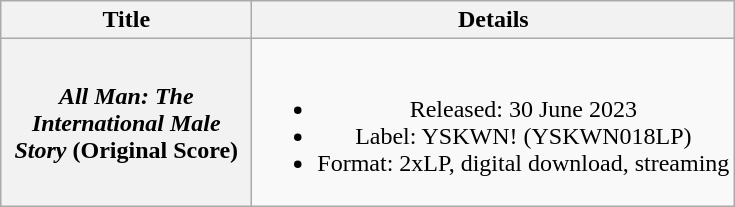<table class="wikitable plainrowheaders" style="text-align:center;">
<tr>
<th scope="col" style="width:10em;">Title</th>
<th>Details</th>
</tr>
<tr>
<th scope="row"><em>All Man: The International Male Story</em> (Original Score)</th>
<td><br><ul><li>Released: 30 June 2023</li><li>Label: YSKWN! (YSKWN018LP)</li><li>Format: 2xLP, digital download, streaming</li></ul></td>
</tr>
</table>
